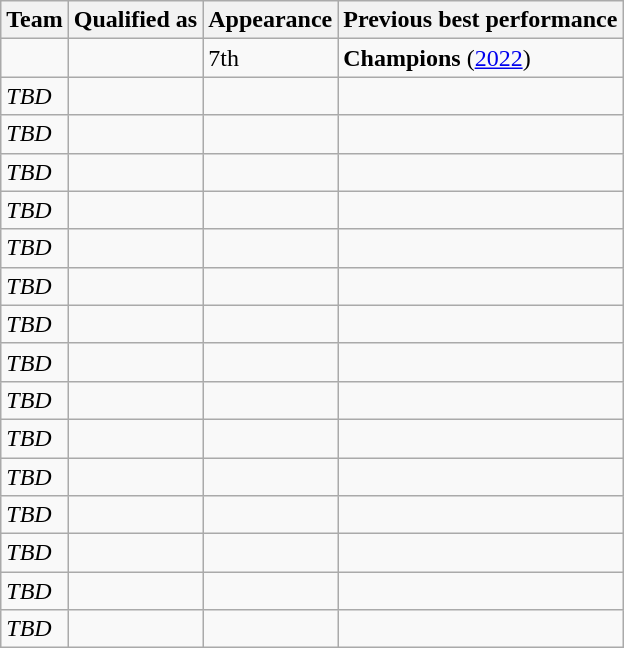<table class="wikitable sortable">
<tr>
<th>Team</th>
<th>Qualified as</th>
<th data-sort-type="number">Appearance</th>
<th>Previous best performance</th>
</tr>
<tr>
<td></td>
<td></td>
<td>7th</td>
<td><strong>Champions</strong> (<a href='#'>2022</a>)</td>
</tr>
<tr>
<td><em>TBD</em></td>
<td></td>
<td></td>
<td></td>
</tr>
<tr>
<td><em>TBD</em></td>
<td></td>
<td></td>
<td></td>
</tr>
<tr>
<td><em>TBD</em></td>
<td></td>
<td></td>
<td></td>
</tr>
<tr>
<td><em>TBD</em></td>
<td></td>
<td></td>
<td></td>
</tr>
<tr>
<td><em>TBD</em></td>
<td></td>
<td></td>
<td></td>
</tr>
<tr>
<td><em>TBD</em></td>
<td></td>
<td></td>
<td></td>
</tr>
<tr>
<td><em>TBD</em></td>
<td></td>
<td></td>
<td></td>
</tr>
<tr>
<td><em>TBD</em></td>
<td></td>
<td></td>
<td></td>
</tr>
<tr>
<td><em>TBD</em></td>
<td></td>
<td></td>
<td></td>
</tr>
<tr>
<td><em>TBD</em></td>
<td></td>
<td></td>
<td></td>
</tr>
<tr>
<td><em>TBD</em></td>
<td></td>
<td></td>
<td></td>
</tr>
<tr>
<td><em>TBD</em></td>
<td></td>
<td></td>
<td></td>
</tr>
<tr>
<td><em>TBD</em></td>
<td></td>
<td></td>
<td></td>
</tr>
<tr>
<td><em>TBD</em></td>
<td></td>
<td></td>
<td></td>
</tr>
<tr>
<td><em>TBD</em></td>
<td></td>
<td></td>
<td></td>
</tr>
</table>
